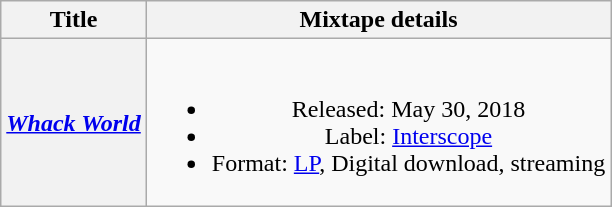<table class="wikitable plainrowheaders" style="text-align:center;">
<tr>
<th scope="col">Title</th>
<th scope="col">Mixtape details</th>
</tr>
<tr>
<th scope="row"><em><a href='#'>Whack World</a></em></th>
<td><br><ul><li>Released: May 30, 2018</li><li>Label: <a href='#'>Interscope</a></li><li>Format: <a href='#'>LP</a>, Digital download, streaming</li></ul></td>
</tr>
</table>
